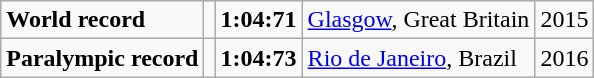<table class="wikitable">
<tr>
<td><strong>World record</strong></td>
<td></td>
<td><strong>1:04:71</strong></td>
<td><a href='#'>Glasgow</a>, Great Britain</td>
<td>2015</td>
</tr>
<tr>
<td><strong>Paralympic record</strong></td>
<td></td>
<td><strong>1:04:73</strong></td>
<td><a href='#'>Rio de Janeiro</a>, Brazil</td>
<td>2016</td>
</tr>
</table>
